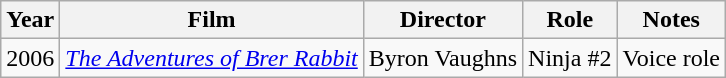<table class="wikitable">
<tr>
<th>Year</th>
<th>Film</th>
<th>Director</th>
<th>Role</th>
<th>Notes</th>
</tr>
<tr>
<td>2006</td>
<td><em><a href='#'>The Adventures of Brer Rabbit</a></em></td>
<td>Byron Vaughns</td>
<td>Ninja #2</td>
<td>Voice role</td>
</tr>
</table>
